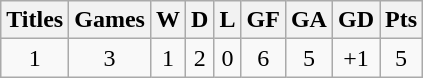<table class="wikitable" style="text-align: center">
<tr>
<th scope="col">Titles</th>
<th scope="col">Games</th>
<th scope="col">W</th>
<th scope="col">D</th>
<th scope="col">L</th>
<th scope="col">GF</th>
<th scope="col">GA</th>
<th scope="col">GD</th>
<th scope="col">Pts</th>
</tr>
<tr>
<td>1</td>
<td>3</td>
<td>1</td>
<td>2</td>
<td>0</td>
<td>6</td>
<td>5</td>
<td>+1</td>
<td>5</td>
</tr>
</table>
